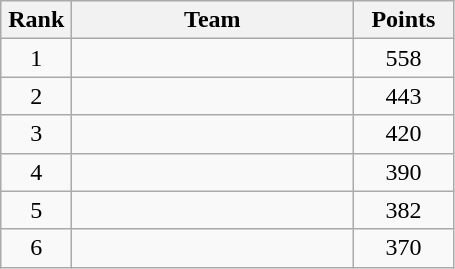<table class="wikitable" style="text-align:center;">
<tr>
<th width=40>Rank</th>
<th width=180>Team</th>
<th width=60>Points</th>
</tr>
<tr>
<td>1</td>
<td align=left></td>
<td>558</td>
</tr>
<tr>
<td>2</td>
<td align=left></td>
<td>443</td>
</tr>
<tr>
<td>3</td>
<td align=left></td>
<td>420</td>
</tr>
<tr>
<td>4</td>
<td align=left></td>
<td>390</td>
</tr>
<tr>
<td>5</td>
<td align=left></td>
<td>382</td>
</tr>
<tr>
<td>6</td>
<td align=left></td>
<td>370</td>
</tr>
</table>
